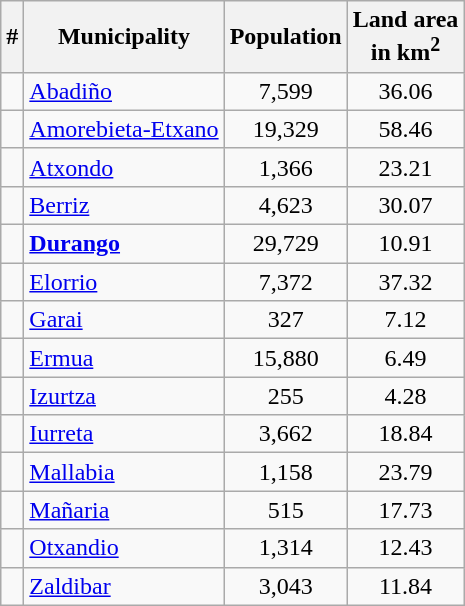<table class="wikitable sortable" style="text-align: center;">
<tr>
<th>#</th>
<th>Municipality</th>
<th>Population</th>
<th>Land area<br>in km<sup>2</sup></th>
</tr>
<tr>
<td></td>
<td align="left"><a href='#'>Abadiño</a></td>
<td>7,599</td>
<td>36.06</td>
</tr>
<tr>
<td></td>
<td align="left"><a href='#'>Amorebieta-Etxano</a></td>
<td>19,329</td>
<td>58.46</td>
</tr>
<tr>
<td></td>
<td align="left"><a href='#'>Atxondo</a></td>
<td>1,366</td>
<td>23.21</td>
</tr>
<tr>
<td></td>
<td align="left"><a href='#'>Berriz</a></td>
<td>4,623</td>
<td>30.07</td>
</tr>
<tr>
<td></td>
<td align="left"><strong><a href='#'>Durango</a></strong></td>
<td>29,729</td>
<td>10.91</td>
</tr>
<tr>
<td></td>
<td align="left"><a href='#'>Elorrio</a></td>
<td>7,372</td>
<td>37.32</td>
</tr>
<tr>
<td></td>
<td align="left"><a href='#'>Garai</a></td>
<td>327</td>
<td>7.12</td>
</tr>
<tr>
<td></td>
<td align="left"><a href='#'>Ermua</a></td>
<td>15,880</td>
<td>6.49</td>
</tr>
<tr>
<td></td>
<td align="left"><a href='#'>Izurtza</a></td>
<td>255</td>
<td>4.28</td>
</tr>
<tr>
<td></td>
<td align="left"><a href='#'>Iurreta</a></td>
<td>3,662</td>
<td>18.84</td>
</tr>
<tr>
<td></td>
<td align="left"><a href='#'>Mallabia</a></td>
<td>1,158</td>
<td>23.79</td>
</tr>
<tr>
<td></td>
<td align="left"><a href='#'>Mañaria</a></td>
<td>515</td>
<td>17.73</td>
</tr>
<tr>
<td></td>
<td align="left"><a href='#'>Otxandio</a></td>
<td>1,314</td>
<td>12.43</td>
</tr>
<tr>
<td></td>
<td align="left"><a href='#'>Zaldibar</a></td>
<td>3,043</td>
<td>11.84</td>
</tr>
</table>
